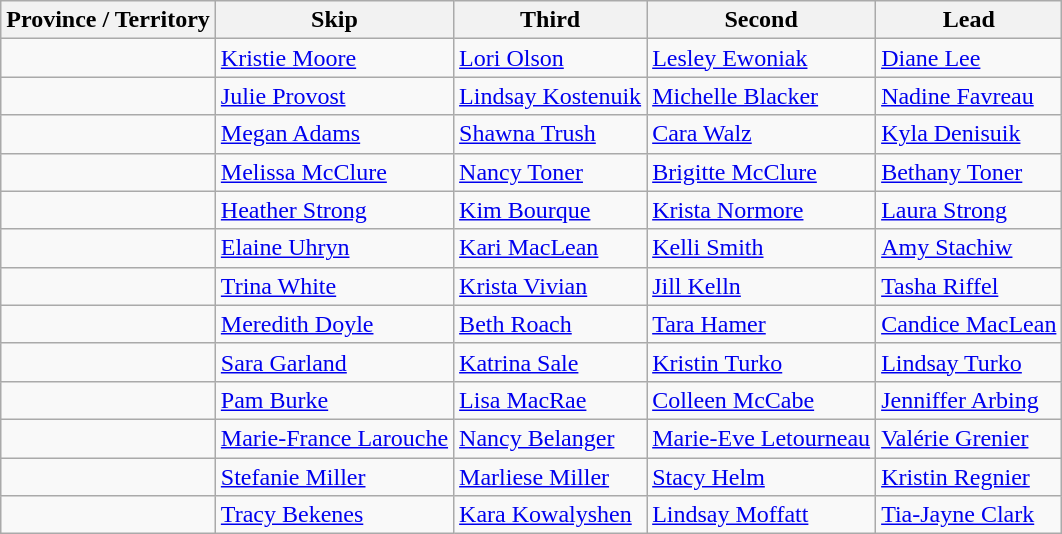<table class="wikitable">
<tr>
<th>Province / Territory</th>
<th>Skip</th>
<th>Third</th>
<th>Second</th>
<th>Lead</th>
</tr>
<tr>
<td></td>
<td><a href='#'>Kristie Moore</a></td>
<td><a href='#'>Lori Olson</a></td>
<td><a href='#'>Lesley Ewoniak</a></td>
<td><a href='#'>Diane Lee</a></td>
</tr>
<tr>
<td></td>
<td><a href='#'>Julie Provost</a></td>
<td><a href='#'>Lindsay Kostenuik</a></td>
<td><a href='#'>Michelle Blacker</a></td>
<td><a href='#'>Nadine Favreau</a></td>
</tr>
<tr>
<td></td>
<td><a href='#'>Megan Adams</a></td>
<td><a href='#'>Shawna Trush</a></td>
<td><a href='#'>Cara Walz</a></td>
<td><a href='#'>Kyla Denisuik</a></td>
</tr>
<tr>
<td></td>
<td><a href='#'>Melissa McClure</a></td>
<td><a href='#'>Nancy Toner</a></td>
<td><a href='#'>Brigitte McClure</a></td>
<td><a href='#'>Bethany Toner</a></td>
</tr>
<tr>
<td></td>
<td><a href='#'>Heather Strong</a></td>
<td><a href='#'>Kim Bourque</a></td>
<td><a href='#'>Krista Normore</a></td>
<td><a href='#'>Laura Strong</a></td>
</tr>
<tr>
<td></td>
<td><a href='#'>Elaine Uhryn</a></td>
<td><a href='#'>Kari MacLean</a></td>
<td><a href='#'>Kelli Smith</a></td>
<td><a href='#'>Amy Stachiw</a></td>
</tr>
<tr>
<td></td>
<td><a href='#'>Trina White</a></td>
<td><a href='#'>Krista Vivian</a></td>
<td><a href='#'>Jill Kelln</a></td>
<td><a href='#'>Tasha Riffel</a></td>
</tr>
<tr>
<td></td>
<td><a href='#'>Meredith Doyle</a></td>
<td><a href='#'>Beth Roach</a></td>
<td><a href='#'>Tara Hamer</a></td>
<td><a href='#'>Candice MacLean</a></td>
</tr>
<tr>
<td></td>
<td><a href='#'>Sara Garland</a></td>
<td><a href='#'>Katrina Sale</a></td>
<td><a href='#'>Kristin Turko</a></td>
<td><a href='#'>Lindsay Turko</a></td>
</tr>
<tr>
<td></td>
<td><a href='#'>Pam Burke</a></td>
<td><a href='#'>Lisa MacRae</a></td>
<td><a href='#'>Colleen McCabe</a></td>
<td><a href='#'>Jenniffer Arbing</a></td>
</tr>
<tr>
<td></td>
<td><a href='#'>Marie-France Larouche</a></td>
<td><a href='#'>Nancy Belanger</a></td>
<td><a href='#'>Marie-Eve Letourneau</a></td>
<td><a href='#'>Valérie Grenier</a></td>
</tr>
<tr>
<td></td>
<td><a href='#'>Stefanie Miller</a></td>
<td><a href='#'>Marliese Miller</a></td>
<td><a href='#'>Stacy Helm</a></td>
<td><a href='#'>Kristin Regnier</a></td>
</tr>
<tr>
<td></td>
<td><a href='#'>Tracy Bekenes</a></td>
<td><a href='#'>Kara Kowalyshen</a></td>
<td><a href='#'>Lindsay Moffatt</a></td>
<td><a href='#'>Tia-Jayne Clark</a></td>
</tr>
</table>
